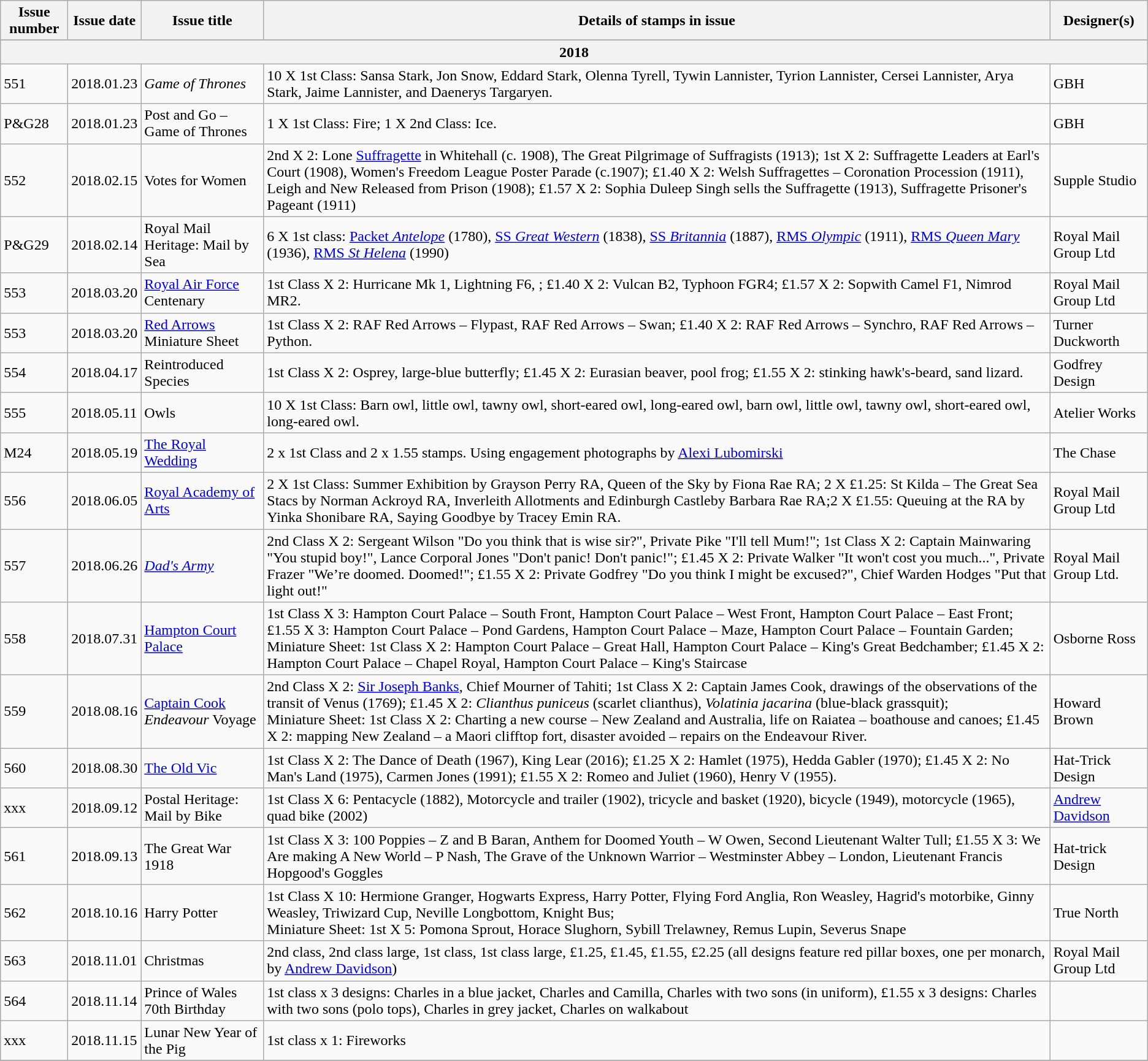<table class="wikitable">
<tr>
<th>Issue number</th>
<th>Issue date</th>
<th>Issue title</th>
<th>Details of stamps in issue</th>
<th>Designer(s)</th>
</tr>
<tr>
</tr>
<tr>
<th colspan=5>2018</th>
</tr>
<tr>
<td>551</td>
<td>2018.01.23</td>
<td><em>Game of Thrones</em></td>
<td>10 X 1st Class: Sansa Stark, Jon Snow, Eddard Stark, Olenna Tyrell, Tywin Lannister, Tyrion Lannister, Cersei Lannister, Arya Stark, Jaime Lannister, and Daenerys Targaryen.</td>
<td>GBH</td>
</tr>
<tr>
<td>P&G28</td>
<td>2018.01.23</td>
<td>Post and Go – Game of Thrones</td>
<td>1 X 1st Class: Fire; 1 X 2nd Class: Ice.</td>
<td>GBH</td>
</tr>
<tr>
<td>552</td>
<td>2018.02.15</td>
<td>Votes for Women</td>
<td>2nd X 2: Lone <a href='#'>Suffragette</a> in Whitehall (c. 1908), The Great Pilgrimage of Suffragists (1913); 1st X 2: Suffragette Leaders at Earl's Court (1908), Women's Freedom League Poster Parade (c.1907); £1.40 X 2: Welsh Suffragettes – Coronation Procession (1911), Leigh and New Released from Prison (1908); £1.57 X 2: Sophia Duleep Singh sells the Suffragette (1913), Suffragette Prisoner's Pageant (1911)</td>
<td>Supple Studio</td>
</tr>
<tr>
<td>P&G29</td>
<td>2018.02.14</td>
<td>Royal Mail Heritage: Mail by Sea</td>
<td>6 X 1st class: <a href='#'>Packet <em>Antelope</em></a> (1780), <a href='#'>SS <em>Great Western</em></a> (1838), <a href='#'>SS <em>Britannia</em></a> (1887), <a href='#'>RMS <em>Olympic</em></a>  (1911), <a href='#'>RMS <em>Queen Mary</em></a> (1936), <a href='#'>RMS <em>St Helena</em></a> (1990)</td>
<td>Royal Mail Group Ltd</td>
</tr>
<tr>
<td>553</td>
<td>2018.03.20</td>
<td><a href='#'>Royal Air Force</a> Centenary</td>
<td>1st Class X 2: Hurricane Mk 1, Lightning F6, ; £1.40 X 2: Vulcan B2, Typhoon FGR4; £1.57 X 2: Sopwith Camel F1, Nimrod MR2.</td>
<td>Royal Mail Group Ltd</td>
</tr>
<tr>
<td>553</td>
<td>2018.03.20</td>
<td><a href='#'>Red Arrows</a> Miniature Sheet</td>
<td>1st Class X 2: RAF Red Arrows – Flypast, RAF Red Arrows – Swan; £1.40 X 2: RAF Red Arrows – Synchro, RAF Red Arrows – Python.</td>
<td>Turner Duckworth</td>
</tr>
<tr>
<td>554</td>
<td>2018.04.17</td>
<td>Reintroduced Species</td>
<td>1st Class X 2: Osprey, large-blue butterfly; £1.45 X 2: Eurasian beaver, pool frog; £1.55 X 2: stinking hawk's-beard, sand lizard.</td>
<td>Godfrey Design</td>
</tr>
<tr>
<td>555</td>
<td>2018.05.11</td>
<td>Owls</td>
<td>10 X 1st Class: Barn owl, little owl, tawny owl, short-eared owl, long-eared owl, barn owl, little owl, tawny owl, short-eared owl, long-eared owl.</td>
<td>Atelier Works</td>
</tr>
<tr>
<td>M24</td>
<td>2018.05.19</td>
<td><a href='#'>The Royal Wedding</a></td>
<td>2 x 1st Class and 2 x 1.55 stamps. Using engagement photographs by <a href='#'>Alexi Lubomirski</a></td>
<td>The Chase</td>
</tr>
<tr>
<td>556</td>
<td>2018.06.05</td>
<td><a href='#'>Royal Academy of Arts</a></td>
<td>2 X 1st Class: Summer Exhibition by Grayson Perry RA, Queen of the Sky by Fiona Rae RA; 2 X £1.25: St Kilda – The Great Sea Stacs by Norman Ackroyd RA, Inverleith Allotments and Edinburgh Castleby Barbara Rae RA;2 X £1.55: Queuing at the RA by Yinka Shonibare RA, Saying Goodbye by Tracey Emin RA.</td>
<td>Royal Mail Group Ltd</td>
</tr>
<tr>
<td>557</td>
<td>2018.06.26</td>
<td><em><a href='#'>Dad's Army</a></em></td>
<td>2nd Class X 2: Sergeant Wilson "Do you think that is wise sir?", Private Pike "I'll tell Mum!"; 1st Class X 2: Captain Mainwaring "You stupid boy!", Lance Corporal Jones "Don't panic! Don't panic!";  £1.45 X 2: Private Walker "It won't cost you much...", Private Frazer "We’re doomed. Doomed!"; £1.55 X 2: Private Godfrey "Do you think I might be excused?", Chief Warden Hodges "Put that light out!"</td>
<td>Royal Mail Group Ltd.</td>
</tr>
<tr>
<td>558</td>
<td>2018.07.31</td>
<td><a href='#'>Hampton Court Palace</a></td>
<td>1st Class X 3: Hampton Court Palace – South Front, Hampton Court Palace – West Front, Hampton Court Palace – East Front; £1.55 X 3: Hampton Court Palace – Pond Gardens, Hampton Court Palace – Maze, Hampton Court Palace – Fountain Garden;<br>Miniature Sheet: 1st Class X 2: Hampton Court Palace – Great Hall, Hampton Court Palace – King's Great Bedchamber; £1.45 X 2: Hampton Court Palace – Chapel Royal, Hampton Court Palace – King's Staircase</td>
<td>Osborne Ross</td>
</tr>
<tr>
<td>559</td>
<td>2018.08.16</td>
<td><a href='#'>Captain Cook</a> <em>Endeavour</em> Voyage</td>
<td>2nd Class X 2: <a href='#'>Sir Joseph Banks</a>, Chief Mourner of Tahiti; 1st Class X 2: Captain James Cook, drawings of the observations of the transit of Venus (1769); £1.45 X 2: <em>Clianthus puniceus</em> (scarlet clianthus), <em>Volatinia jacarina</em> (blue-black grassquit);<br>Miniature Sheet: 1st Class X 2: Charting a new course – New Zealand and Australia, life on Raiatea – boathouse and canoes; £1.45 X 2: mapping New Zealand – a Maori clifftop fort, disaster avoided – repairs on the Endeavour River.</td>
<td>Howard Brown</td>
</tr>
<tr>
<td>560</td>
<td>2018.08.30</td>
<td><a href='#'>The Old Vic</a></td>
<td>1st Class X 2: The Dance of Death (1967), King Lear (2016); £1.25 X 2: Hamlet (1975), Hedda Gabler (1970); £1.45 X 2: No Man's Land (1975), Carmen Jones (1991); £1.55 X 2: Romeo and Juliet (1960), Henry V (1955).</td>
<td>Hat-Trick Design</td>
</tr>
<tr>
<td>xxx</td>
<td>2018.09.12</td>
<td>Postal Heritage: Mail by Bike</td>
<td>1st Class X 6: Pentacycle (1882), Motorcycle and trailer (1902), tricycle and basket (1920), bicycle (1949), motorcycle (1965), quad bike (2002)</td>
<td><a href='#'>Andrew Davidson</a></td>
</tr>
<tr>
<td>561</td>
<td>2018.09.13</td>
<td>The Great War 1918</td>
<td>1st Class X 3: 100 Poppies – Z and B Baran, Anthem for Doomed Youth – W Owen, Second Lieutenant Walter Tull; £1.55 X 3: We Are making A New World – P Nash, The Grave of the Unknown Warrior – Westminster Abbey – London, Lieutenant Francis Hopgood's Goggles</td>
<td>Hat-trick Design</td>
</tr>
<tr>
<td>562</td>
<td>2018.10.16</td>
<td>Harry Potter</td>
<td>1st Class X 10: Hermione Granger, Hogwarts Express, Harry Potter, Flying Ford Anglia, Ron Weasley, Hagrid's motorbike, Ginny Weasley, Triwizard Cup, Neville Longbottom, Knight Bus;<br>Miniature Sheet: 1st X 5: Pomona Sprout, Horace Slughorn, Sybill Trelawney, Remus Lupin, Severus Snape</td>
<td>True North</td>
</tr>
<tr>
<td>563</td>
<td>2018.11.01</td>
<td>Christmas</td>
<td>2nd class, 2nd class large, 1st class, 1st class large, £1.25, £1.45, £1.55, £2.25 (all designs feature red pillar boxes, one per monarch, by <a href='#'>Andrew Davidson</a>)</td>
<td>Royal Mail Group Ltd</td>
</tr>
<tr>
<td>564</td>
<td>2018.11.14</td>
<td>Prince of Wales 70th Birthday</td>
<td>1st class x 3 designs: Charles in a blue jacket, Charles and Camilla, Charles with two sons (in uniform), £1.55 x 3 designs: Charles with two sons (polo tops), Charles in grey jacket, Charles on walkabout</td>
<td></td>
</tr>
<tr>
<td>xxx</td>
<td>2018.11.15</td>
<td>Lunar New Year of the Pig</td>
<td>1st class x 1: Fireworks</td>
<td></td>
</tr>
<tr>
</tr>
</table>
